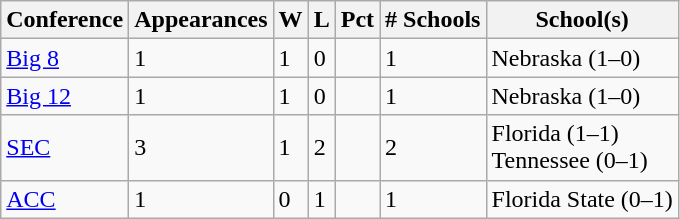<table class="wikitable sortable">
<tr>
<th>Conference</th>
<th>Appearances</th>
<th>W</th>
<th>L</th>
<th>Pct</th>
<th># Schools</th>
<th class="unsortable">School(s)</th>
</tr>
<tr>
<td><a href='#'>Big 8</a></td>
<td>1</td>
<td>1</td>
<td>0</td>
<td></td>
<td>1</td>
<td>Nebraska (1–0)</td>
</tr>
<tr>
<td><a href='#'>Big 12</a></td>
<td>1</td>
<td>1</td>
<td>0</td>
<td></td>
<td>1</td>
<td>Nebraska (1–0)</td>
</tr>
<tr>
<td><a href='#'>SEC</a></td>
<td>3</td>
<td>1</td>
<td>2</td>
<td></td>
<td>2</td>
<td>Florida (1–1)<br>Tennessee (0–1)</td>
</tr>
<tr>
<td><a href='#'>ACC</a></td>
<td>1</td>
<td>0</td>
<td>1</td>
<td></td>
<td>1</td>
<td>Florida State (0–1)</td>
</tr>
</table>
